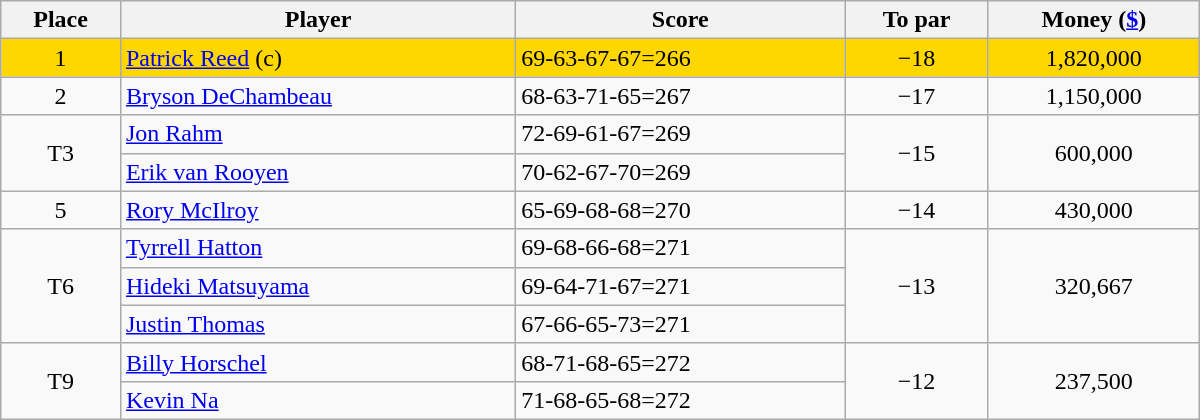<table class="wikitable" style="width:50em; margin-bottom:0">
<tr>
<th>Place</th>
<th>Player</th>
<th>Score</th>
<th>To par</th>
<th>Money (<a href='#'>$</a>)</th>
</tr>
<tr style="background:gold">
<td align=center>1</td>
<td> <a href='#'>Patrick Reed</a> (c)</td>
<td>69-63-67-67=266</td>
<td align=center>−18</td>
<td align=center>1,820,000</td>
</tr>
<tr>
<td align=center>2</td>
<td> <a href='#'>Bryson DeChambeau</a></td>
<td>68-63-71-65=267</td>
<td align=center>−17</td>
<td align=center>1,150,000</td>
</tr>
<tr>
<td rowspan=2 align=center>T3</td>
<td> <a href='#'>Jon Rahm</a></td>
<td>72-69-61-67=269</td>
<td rowspan=2 align=center>−15</td>
<td rowspan=2 align=center>600,000</td>
</tr>
<tr>
<td> <a href='#'>Erik van Rooyen</a></td>
<td>70-62-67-70=269</td>
</tr>
<tr>
<td align=center>5</td>
<td> <a href='#'>Rory McIlroy</a></td>
<td>65-69-68-68=270</td>
<td align=center>−14</td>
<td align=center>430,000</td>
</tr>
<tr>
<td rowspan=3 align=center>T6</td>
<td> <a href='#'>Tyrrell Hatton</a></td>
<td>69-68-66-68=271</td>
<td rowspan=3 align=center>−13</td>
<td rowspan=3 align=center>320,667</td>
</tr>
<tr>
<td> <a href='#'>Hideki Matsuyama</a></td>
<td>69-64-71-67=271</td>
</tr>
<tr>
<td> <a href='#'>Justin Thomas</a></td>
<td>67-66-65-73=271</td>
</tr>
<tr>
<td rowspan=2 align=center>T9</td>
<td> <a href='#'>Billy Horschel</a></td>
<td>68-71-68-65=272</td>
<td rowspan=2 align=center>−12</td>
<td rowspan=2 align=center>237,500</td>
</tr>
<tr>
<td> <a href='#'>Kevin Na</a></td>
<td>71-68-65-68=272</td>
</tr>
</table>
